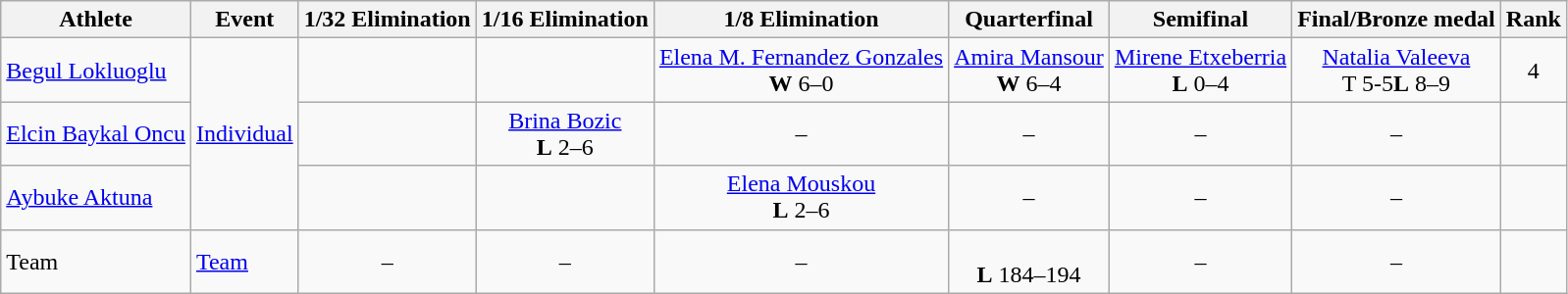<table class=wikitable>
<tr>
<th>Athlete</th>
<th>Event</th>
<th>1/32 Elimination</th>
<th>1/16 Elimination</th>
<th>1/8 Elimination</th>
<th>Quarterfinal</th>
<th>Semifinal</th>
<th>Final/Bronze medal</th>
<th>Rank</th>
</tr>
<tr align=center>
<td align=left><a href='#'>Begul Lokluoglu</a></td>
<td align=left rowspan=3><a href='#'>Individual</a></td>
<td></td>
<td></td>
<td> <a href='#'>Elena M. Fernandez Gonzales</a> <br><strong>W</strong> 6–0</td>
<td> <a href='#'>Amira Mansour</a> <br><strong>W</strong> 6–4</td>
<td> <a href='#'>Mirene Etxeberria</a> <br><strong>L</strong> 0–4</td>
<td> <a href='#'>Natalia Valeeva</a> <br> T 5-5<strong>L</strong> 8–9</td>
<td>4</td>
</tr>
<tr align=center>
<td align=left><a href='#'>Elcin Baykal Oncu</a></td>
<td></td>
<td> <a href='#'>Brina Bozic</a> <br><strong>L</strong> 2–6</td>
<td>–</td>
<td>–</td>
<td>–</td>
<td>–</td>
<td></td>
</tr>
<tr align=center>
<td align=left><a href='#'>Aybuke Aktuna</a></td>
<td></td>
<td></td>
<td> <a href='#'>Elena Mouskou</a> <br><strong>L</strong> 2–6</td>
<td>–</td>
<td>–</td>
<td>–</td>
<td></td>
</tr>
<tr align=center>
<td align=left>Team</td>
<td align=left><a href='#'>Team</a></td>
<td>–</td>
<td>–</td>
<td>–</td>
<td> <br><strong>L</strong> 184–194</td>
<td>–</td>
<td>–</td>
<td></td>
</tr>
</table>
